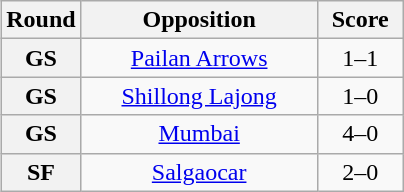<table class="wikitable plainrowheaders" style="text-align:center;margin-left:1em;float:right">
<tr>
<th scope=col width="25">Round</th>
<th scope=col width="150">Opposition</th>
<th scope=col width="50">Score</th>
</tr>
<tr>
<th scope=row style="text-align:center">GS</th>
<td><a href='#'>Pailan Arrows</a></td>
<td>1–1</td>
</tr>
<tr>
<th scope=row style="text-align:center">GS</th>
<td><a href='#'>Shillong Lajong</a></td>
<td>1–0</td>
</tr>
<tr>
<th scope=row style="text-align:center">GS</th>
<td><a href='#'>Mumbai</a></td>
<td>4–0</td>
</tr>
<tr>
<th scope=row style="text-align:center">SF</th>
<td><a href='#'>Salgaocar</a></td>
<td>2–0</td>
</tr>
</table>
